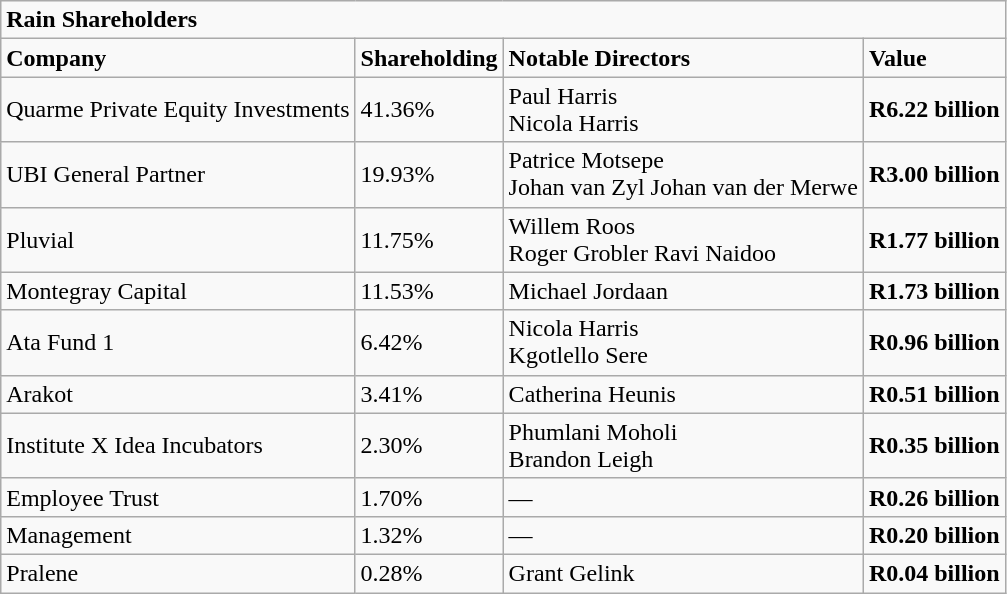<table class="wikitable">
<tr>
<td colspan="4"><strong>Rain Shareholders</strong></td>
</tr>
<tr>
<td><strong>Company</strong></td>
<td><strong>Shareholding</strong></td>
<td><strong>Notable Directors</strong></td>
<td><strong>Value</strong></td>
</tr>
<tr>
<td>Quarme Private Equity Investments</td>
<td>41.36%</td>
<td>Paul Harris<br>Nicola Harris</td>
<td><strong>R6.22 billion</strong></td>
</tr>
<tr>
<td>UBI General Partner</td>
<td>19.93%</td>
<td>Patrice Motsepe<br>Johan van Zyl
Johan van der Merwe</td>
<td><strong>R3.00 billion</strong></td>
</tr>
<tr>
<td>Pluvial</td>
<td>11.75%</td>
<td>Willem Roos<br>Roger Grobler
Ravi Naidoo</td>
<td><strong>R1.77 billion</strong></td>
</tr>
<tr>
<td>Montegray Capital</td>
<td>11.53%</td>
<td>Michael Jordaan</td>
<td><strong>R1.73 billion</strong></td>
</tr>
<tr>
<td>Ata Fund 1</td>
<td>6.42%</td>
<td>Nicola Harris<br>Kgotlello Sere</td>
<td><strong>R0.96 billion</strong></td>
</tr>
<tr>
<td>Arakot</td>
<td>3.41%</td>
<td>Catherina Heunis</td>
<td><strong>R0.51 billion</strong></td>
</tr>
<tr>
<td>Institute X Idea Incubators</td>
<td>2.30%</td>
<td>Phumlani Moholi<br>Brandon Leigh</td>
<td><strong>R0.35 billion</strong></td>
</tr>
<tr>
<td>Employee Trust</td>
<td>1.70%</td>
<td>—</td>
<td><strong>R0.26 billion</strong></td>
</tr>
<tr>
<td>Management</td>
<td>1.32%</td>
<td>—</td>
<td><strong>R0.20 billion</strong></td>
</tr>
<tr>
<td>Pralene</td>
<td>0.28%</td>
<td>Grant Gelink</td>
<td><strong>R0.04 billion</strong></td>
</tr>
</table>
